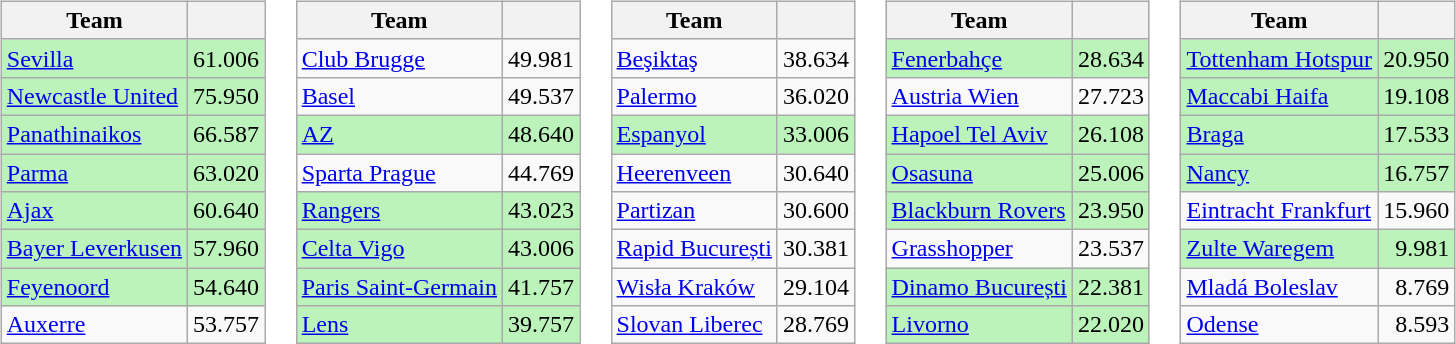<table>
<tr valign=top>
<td><br><table class="wikitable">
<tr>
<th>Team</th>
<th></th>
</tr>
<tr bgcolor=#BBF3BB>
<td> <a href='#'>Sevilla</a></td>
<td align=right>61.006</td>
</tr>
<tr bgcolor=#BBF3BB>
<td> <a href='#'>Newcastle United</a></td>
<td align=right>75.950</td>
</tr>
<tr bgcolor=#BBF3BB>
<td> <a href='#'>Panathinaikos</a></td>
<td align=right>66.587</td>
</tr>
<tr bgcolor=#BBF3BB>
<td> <a href='#'>Parma</a></td>
<td align=right>63.020</td>
</tr>
<tr bgcolor=#BBF3BB>
<td> <a href='#'>Ajax</a></td>
<td align=right>60.640</td>
</tr>
<tr bgcolor=#BBF3BB>
<td> <a href='#'>Bayer Leverkusen</a></td>
<td align=right>57.960</td>
</tr>
<tr bgcolor=#BBF3BB>
<td> <a href='#'>Feyenoord</a></td>
<td align=right>54.640</td>
</tr>
<tr>
<td> <a href='#'>Auxerre</a></td>
<td align=right>53.757</td>
</tr>
</table>
</td>
<td><br><table class="wikitable">
<tr>
<th>Team</th>
<th></th>
</tr>
<tr>
<td> <a href='#'>Club Brugge</a></td>
<td align=right>49.981</td>
</tr>
<tr>
<td> <a href='#'>Basel</a></td>
<td align=right>49.537</td>
</tr>
<tr bgcolor=#BBF3BB>
<td> <a href='#'>AZ</a></td>
<td align=right>48.640</td>
</tr>
<tr>
<td> <a href='#'>Sparta Prague</a></td>
<td align=right>44.769</td>
</tr>
<tr bgcolor=#BBF3BB>
<td> <a href='#'>Rangers</a></td>
<td align=right>43.023</td>
</tr>
<tr bgcolor=#BBF3BB>
<td> <a href='#'>Celta Vigo</a></td>
<td align=right>43.006</td>
</tr>
<tr bgcolor=#BBF3BB>
<td> <a href='#'>Paris Saint-Germain</a></td>
<td align=right>41.757</td>
</tr>
<tr bgcolor=#BBF3BB>
<td> <a href='#'>Lens</a></td>
<td align=right>39.757</td>
</tr>
</table>
</td>
<td><br><table class="wikitable">
<tr>
<th>Team</th>
<th></th>
</tr>
<tr>
<td> <a href='#'>Beşiktaş</a></td>
<td align=right>38.634</td>
</tr>
<tr>
<td> <a href='#'>Palermo</a></td>
<td align=right>36.020</td>
</tr>
<tr bgcolor=#BBF3BB>
<td> <a href='#'>Espanyol</a></td>
<td align=right>33.006</td>
</tr>
<tr>
<td> <a href='#'>Heerenveen</a></td>
<td align=right>30.640</td>
</tr>
<tr>
<td> <a href='#'>Partizan</a></td>
<td align=right>30.600</td>
</tr>
<tr>
<td> <a href='#'>Rapid București</a></td>
<td align=right>30.381</td>
</tr>
<tr>
<td> <a href='#'>Wisła Kraków</a></td>
<td align=right>29.104</td>
</tr>
<tr>
<td> <a href='#'>Slovan Liberec</a></td>
<td align=right>28.769</td>
</tr>
</table>
</td>
<td><br><table class="wikitable">
<tr>
<th>Team</th>
<th></th>
</tr>
<tr bgcolor=#BBF3BB>
<td> <a href='#'>Fenerbahçe</a></td>
<td align=right>28.634</td>
</tr>
<tr>
<td> <a href='#'>Austria Wien</a></td>
<td align=right>27.723</td>
</tr>
<tr bgcolor=#BBF3BB>
<td> <a href='#'>Hapoel Tel Aviv</a></td>
<td align=right>26.108</td>
</tr>
<tr bgcolor=#BBF3BB>
<td> <a href='#'>Osasuna</a></td>
<td align=right>25.006</td>
</tr>
<tr bgcolor=#BBF3BB>
<td> <a href='#'>Blackburn Rovers</a></td>
<td align=right>23.950</td>
</tr>
<tr>
<td> <a href='#'>Grasshopper</a></td>
<td align=right>23.537</td>
</tr>
<tr bgcolor=#BBF3BB>
<td> <a href='#'>Dinamo București</a></td>
<td align=right>22.381</td>
</tr>
<tr bgcolor=#BBF3BB>
<td> <a href='#'>Livorno</a></td>
<td align=right>22.020</td>
</tr>
</table>
</td>
<td><br><table class="wikitable">
<tr>
<th>Team</th>
<th></th>
</tr>
<tr bgcolor=#BBF3BB>
<td> <a href='#'>Tottenham Hotspur</a></td>
<td align=right>20.950</td>
</tr>
<tr bgcolor=#BBF3BB>
<td> <a href='#'>Maccabi Haifa</a></td>
<td align=right>19.108</td>
</tr>
<tr bgcolor=#BBF3BB>
<td> <a href='#'>Braga</a></td>
<td align=right>17.533</td>
</tr>
<tr bgcolor=#BBF3BB>
<td> <a href='#'>Nancy</a></td>
<td align=right>16.757</td>
</tr>
<tr>
<td> <a href='#'>Eintracht Frankfurt</a></td>
<td align=right>15.960</td>
</tr>
<tr bgcolor=#BBF3BB>
<td> <a href='#'>Zulte Waregem</a></td>
<td align=right>9.981</td>
</tr>
<tr>
<td> <a href='#'>Mladá Boleslav</a></td>
<td align=right>8.769</td>
</tr>
<tr>
<td> <a href='#'>Odense</a></td>
<td align=right>8.593</td>
</tr>
</table>
</td>
</tr>
</table>
